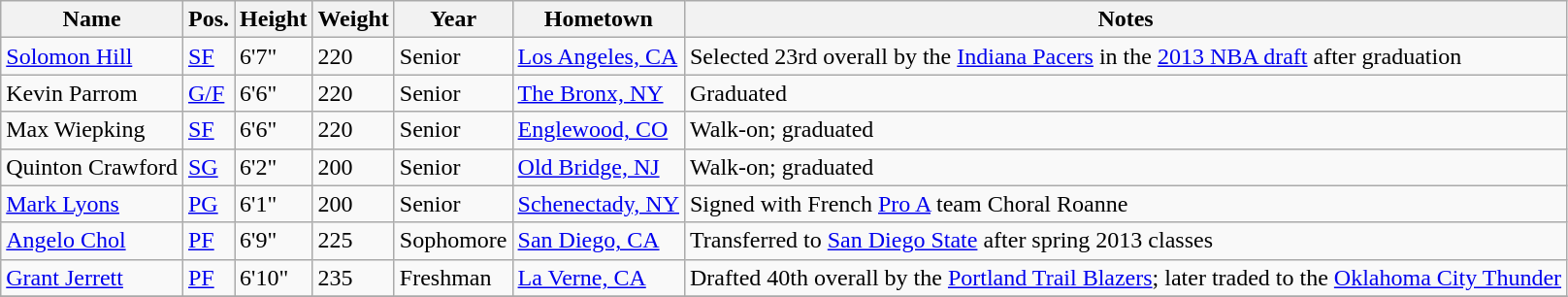<table class="wikitable sortable" border="1">
<tr>
<th>Name</th>
<th>Pos.</th>
<th>Height</th>
<th>Weight</th>
<th>Year</th>
<th>Hometown</th>
<th class="unsortable">Notes</th>
</tr>
<tr>
<td data-sort-value="Hill, Solomon"><a href='#'>Solomon Hill</a></td>
<td><a href='#'>SF</a></td>
<td>6'7"</td>
<td>220</td>
<td>Senior</td>
<td><a href='#'>Los Angeles, CA</a></td>
<td>Selected 23rd overall by the <a href='#'>Indiana Pacers</a> in the <a href='#'>2013 NBA draft</a> after graduation</td>
</tr>
<tr>
<td data-sort-value="Parrom, Kevin">Kevin Parrom</td>
<td><a href='#'>G/F</a></td>
<td>6'6"</td>
<td>220</td>
<td>Senior</td>
<td><a href='#'>The Bronx, NY</a></td>
<td>Graduated</td>
</tr>
<tr>
<td data-sort-value="Wiepking, Max">Max Wiepking</td>
<td><a href='#'>SF</a></td>
<td>6'6"</td>
<td>220</td>
<td>Senior</td>
<td><a href='#'>Englewood, CO</a></td>
<td>Walk-on; graduated</td>
</tr>
<tr>
<td data-sort-value="Crawford, Quinton">Quinton Crawford</td>
<td><a href='#'>SG</a></td>
<td>6'2"</td>
<td>200</td>
<td>Senior</td>
<td><a href='#'>Old Bridge, NJ</a></td>
<td>Walk-on; graduated</td>
</tr>
<tr>
<td data-sort-value="Lyons, Mark"><a href='#'>Mark Lyons</a></td>
<td><a href='#'>PG</a></td>
<td>6'1"</td>
<td>200</td>
<td>Senior</td>
<td><a href='#'>Schenectady, NY</a></td>
<td>Signed with French <a href='#'>Pro A</a> team Choral Roanne</td>
</tr>
<tr>
<td data-sort-value="Chol, Angelo"><a href='#'>Angelo Chol</a></td>
<td><a href='#'>PF</a></td>
<td>6'9"</td>
<td>225</td>
<td>Sophomore</td>
<td><a href='#'>San Diego, CA</a></td>
<td>Transferred to <a href='#'>San Diego State</a> after spring 2013 classes</td>
</tr>
<tr>
<td data-sort-value="Jerrett, Grant"><a href='#'>Grant Jerrett</a></td>
<td><a href='#'>PF</a></td>
<td>6'10"</td>
<td>235</td>
<td>Freshman</td>
<td><a href='#'>La Verne, CA</a></td>
<td>Drafted 40th overall by the <a href='#'>Portland Trail Blazers</a>; later traded to the <a href='#'>Oklahoma City Thunder</a></td>
</tr>
<tr>
</tr>
</table>
